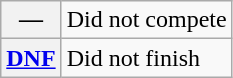<table class="wikitable">
<tr>
<th scope="row">—</th>
<td>Did not compete</td>
</tr>
<tr>
<th scope="row"><a href='#'>DNF</a></th>
<td>Did not finish</td>
</tr>
</table>
